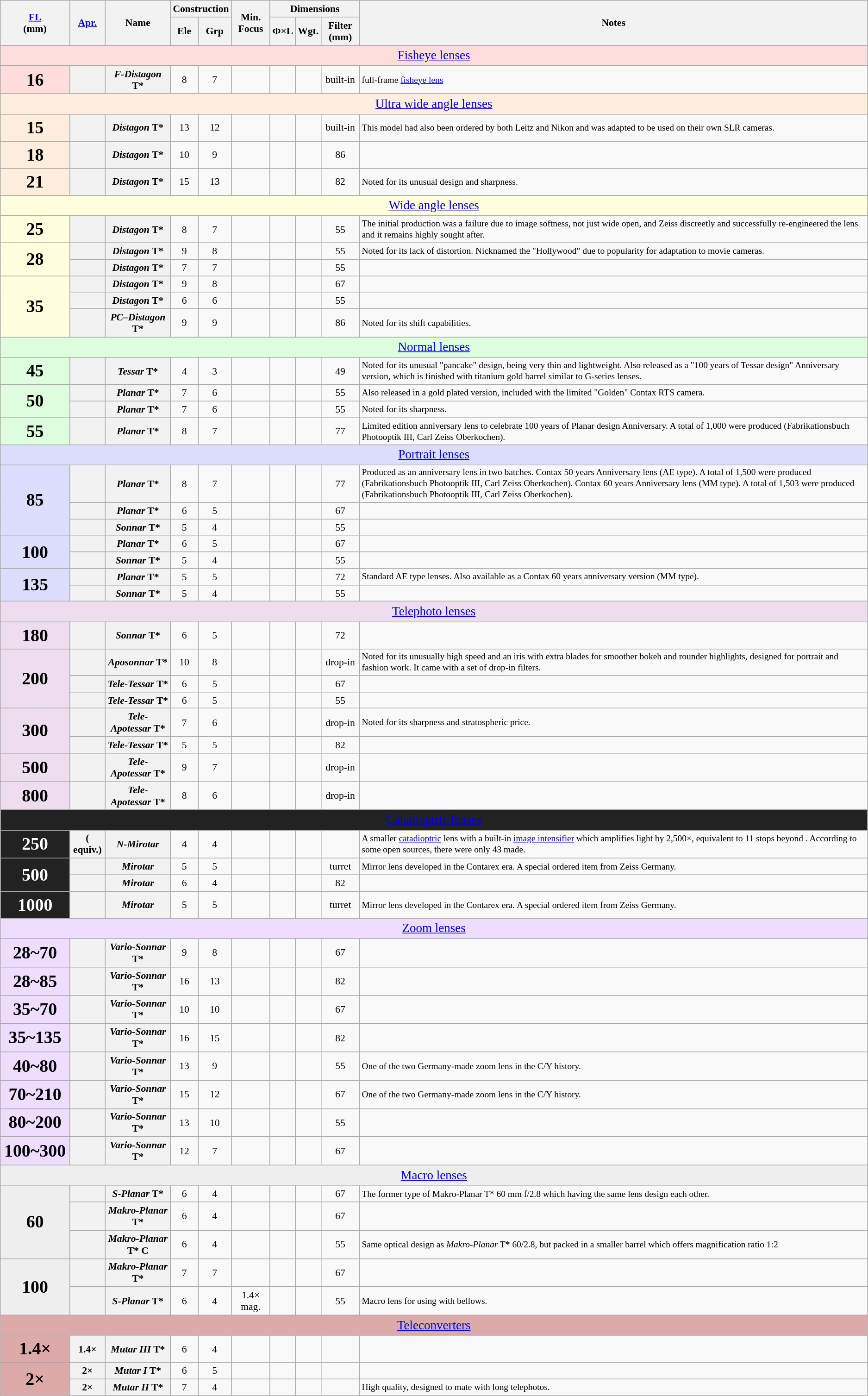<table class="wikitable sortable" style="font-size:90%;text-align:center;">
<tr>
<th rowspan=2><a href='#'>FL</a><br>(mm)</th>
<th rowspan=2><a href='#'>Apr.</a></th>
<th rowspan=2>Name</th>
<th colspan=2>Construction</th>
<th rowspan=2>Min. Focus</th>
<th colspan=3>Dimensions</th>
<th rowspan=2 class="unsortable">Notes</th>
</tr>
<tr>
<th>Ele</th>
<th>Grp</th>
<th>Φ×L</th>
<th>Wgt.</th>
<th>Filter (mm)</th>
</tr>
<tr>
<td colspan=10 style="font-size:125%;background:#fdd;" data-sort-value="zzza"><a href='#'>Fisheye lenses</a></td>
</tr>
<tr>
<th style="background:#fdd;font-size:175%;">16</th>
<th></th>
<th><em>F-Distagon</em> T*</th>
<td>8</td>
<td>7</td>
<td></td>
<td></td>
<td></td>
<td>built-in</td>
<td style="font-size:90%;text-align:left">full-frame <a href='#'>fisheye lens</a></td>
</tr>
<tr>
<td colspan=10 style="font-size:125%;background:#fed;" data-sort-value="zzzb"><a href='#'>Ultra wide angle lenses</a></td>
</tr>
<tr>
<th style="background:#fed;font-size:175%;">15</th>
<th></th>
<th><em>Distagon</em> T*</th>
<td>13</td>
<td>12</td>
<td></td>
<td></td>
<td></td>
<td>built-in</td>
<td style="font-size:90%;text-align:left"> This model had also been ordered by both Leitz and Nikon and was adapted to be used on their own SLR cameras.</td>
</tr>
<tr>
<th style="background:#fed;font-size:175%;">18</th>
<th></th>
<th><em>Distagon</em> T*</th>
<td>10</td>
<td>9</td>
<td></td>
<td></td>
<td></td>
<td>86</td>
<td style="font-size:90%;text-align:left"></td>
</tr>
<tr>
<th style="background:#fed;font-size:175%;">21</th>
<th></th>
<th><em>Distagon</em> T*</th>
<td>15</td>
<td>13</td>
<td></td>
<td></td>
<td></td>
<td>82</td>
<td style="font-size:90%;text-align:left"> Noted for its unusual design and sharpness.</td>
</tr>
<tr>
<td colspan=10 style="font-size:125%;background:#ffd;" data-sort-value="zzzc"><a href='#'>Wide angle lenses</a></td>
</tr>
<tr>
<th style="background:#ffd;font-size:175%;">25</th>
<th></th>
<th><em>Distagon</em> T*</th>
<td>8</td>
<td>7</td>
<td></td>
<td></td>
<td></td>
<td>55</td>
<td style="font-size:90%;text-align:left"> The initial production was a failure due to image softness, not just wide open, and Zeiss discreetly and successfully re-engineered the lens and it remains highly sought after.</td>
</tr>
<tr>
<th style="background:#ffd;font-size:175%;" rowspan=2>28</th>
<th></th>
<th><em>Distagon</em> T*</th>
<td>9</td>
<td>8</td>
<td></td>
<td></td>
<td></td>
<td>55</td>
<td style="font-size:90%;text-align:left"> Noted for its lack of distortion. Nicknamed the "Hollywood" due to popularity for adaptation to movie cameras.</td>
</tr>
<tr>
<th></th>
<th><em>Distagon</em> T*</th>
<td>7</td>
<td>7</td>
<td></td>
<td></td>
<td></td>
<td>55</td>
<td style="font-size:90%;text-align:left"></td>
</tr>
<tr>
<th style="background:#ffd;font-size:175%;" rowspan=3>35</th>
<th></th>
<th><em>Distagon</em> T*</th>
<td>9</td>
<td>8</td>
<td></td>
<td></td>
<td></td>
<td>67</td>
<td style="font-size:90%;text-align:left"></td>
</tr>
<tr>
<th></th>
<th><em>Distagon</em> T*</th>
<td>6</td>
<td>6</td>
<td></td>
<td></td>
<td></td>
<td>55</td>
<td style="font-size:90%;text-align:left"></td>
</tr>
<tr>
<th></th>
<th><em>PC–Distagon</em> T*</th>
<td>9</td>
<td>9</td>
<td></td>
<td></td>
<td></td>
<td>86</td>
<td style="font-size:90%;text-align:left"> Noted for its shift capabilities.</td>
</tr>
<tr>
<td colspan=10 style="font-size:125%;background:#dfd;" data-sort-value="zzzd"><a href='#'>Normal lenses</a></td>
</tr>
<tr>
<th style="background:#dfd;font-size:175%;">45</th>
<th></th>
<th><em>Tessar</em> T*</th>
<td>4</td>
<td>3</td>
<td></td>
<td></td>
<td></td>
<td>49</td>
<td style="font-size:90%;text-align:left"> Noted for its unusual "pancake" design, being very thin and lightweight. Also released as a "100 years of Tessar design" Anniversary version, which is finished with titanium gold barrel similar to G-series lenses.</td>
</tr>
<tr>
<th style="background:#dfd;font-size:175%;" rowspan=2>50</th>
<th></th>
<th><em>Planar</em> T*</th>
<td>7</td>
<td>6</td>
<td></td>
<td></td>
<td></td>
<td>55</td>
<td style="font-size:90%;text-align:left"> Also released in a gold plated version, included with the limited "Golden" Contax RTS camera.</td>
</tr>
<tr>
<th></th>
<th><em>Planar</em> T*</th>
<td>7</td>
<td>6</td>
<td></td>
<td></td>
<td></td>
<td>55</td>
<td style="font-size:90%;text-align:left"> Noted for its sharpness.</td>
</tr>
<tr>
<th style="background:#dfd;font-size:175%;">55</th>
<th></th>
<th><em>Planar</em> T*</th>
<td>8</td>
<td>7</td>
<td></td>
<td></td>
<td></td>
<td>77</td>
<td style="font-size:90%;text-align:left">Limited edition anniversary lens to celebrate 100 years of Planar design Anniversary. A total of 1,000 were produced (Fabrikationsbuch Photooptik III, Carl Zeiss Oberkochen).</td>
</tr>
<tr>
<td colspan=10 style="font-size:125%;background:#ddf;" data-sort-value="zzze"><a href='#'>Portrait lenses</a></td>
</tr>
<tr>
<th style="background:#ddf;font-size:175%;" rowspan=3>85</th>
<th></th>
<th><em>Planar</em> T*</th>
<td>8</td>
<td>7</td>
<td></td>
<td></td>
<td></td>
<td>77</td>
<td style="font-size:90%;text-align:left"> Produced as an anniversary lens in two batches. Contax 50 years Anniversary lens (AE type). A total of 1,500 were produced (Fabrikationsbuch Photooptik III, Carl Zeiss Oberkochen). Contax 60 years Anniversary lens (MM type). A total of 1,503 were produced (Fabrikationsbuch Photooptik III, Carl Zeiss Oberkochen).</td>
</tr>
<tr>
<th></th>
<th><em>Planar</em> T*</th>
<td>6</td>
<td>5</td>
<td></td>
<td></td>
<td></td>
<td>67</td>
<td style="font-size:90%;text-align:left"></td>
</tr>
<tr>
<th></th>
<th><em>Sonnar</em> T*</th>
<td>5</td>
<td>4</td>
<td></td>
<td></td>
<td></td>
<td>55</td>
<td style="font-size:90%;text-align:left"></td>
</tr>
<tr>
<th style="background:#ddf;font-size:175%;" rowspan=2>100</th>
<th></th>
<th><em>Planar</em> T*</th>
<td>6</td>
<td>5</td>
<td></td>
<td></td>
<td></td>
<td>67</td>
<td style="font-size:90%;text-align:left"></td>
</tr>
<tr>
<th></th>
<th><em>Sonnar</em> T*</th>
<td>5</td>
<td>4</td>
<td></td>
<td></td>
<td></td>
<td>55</td>
<td style="font-size:90%;text-align:left"></td>
</tr>
<tr>
<th style="background:#ddf;font-size:175%;" rowspan=2>135</th>
<th></th>
<th><em>Planar</em> T*</th>
<td>5</td>
<td>5</td>
<td></td>
<td></td>
<td></td>
<td>72</td>
<td style="font-size:90%;text-align:left"> Standard AE type lenses. Also available as a Contax 60 years anniversary version (MM type).</td>
</tr>
<tr>
<th></th>
<th><em>Sonnar</em> T*</th>
<td>5</td>
<td>4</td>
<td></td>
<td></td>
<td></td>
<td>55</td>
<td style="font-size:90%;text-align:left"></td>
</tr>
<tr>
<td colspan=10 style="font-size:125%;background:#ede;" data-sort-value="zzzf"><a href='#'>Telephoto lenses</a></td>
</tr>
<tr>
<th style="background:#ede;font-size:175%;">180</th>
<th></th>
<th><em>Sonnar</em> T*</th>
<td>6</td>
<td>5</td>
<td></td>
<td></td>
<td></td>
<td>72</td>
<td style="font-size:90%;text-align:left"></td>
</tr>
<tr>
<th style="background:#ede;font-size:175%;" rowspan=3>200</th>
<th></th>
<th><em>Aposonnar</em> T*</th>
<td>10</td>
<td>8</td>
<td></td>
<td></td>
<td></td>
<td>drop-in</td>
<td style="font-size:90%;text-align:left"> Noted for its unusually high speed and an iris with extra blades for smoother bokeh and rounder highlights, designed for portrait and fashion work. It came with a set of drop-in filters.</td>
</tr>
<tr>
<th></th>
<th><em>Tele-Tessar</em> T*</th>
<td>6</td>
<td>5</td>
<td></td>
<td></td>
<td></td>
<td>67</td>
<td style="font-size:90%;text-align:left"></td>
</tr>
<tr>
<th></th>
<th><em>Tele-Tessar</em> T*</th>
<td>6</td>
<td>5</td>
<td></td>
<td></td>
<td></td>
<td>55</td>
<td style="font-size:90%;text-align:left"></td>
</tr>
<tr>
<th style="background:#ede;font-size:175%;" rowspan=2>300</th>
<th></th>
<th><em>Tele-Apotessar</em> T*</th>
<td>7</td>
<td>6</td>
<td></td>
<td></td>
<td></td>
<td>drop-in</td>
<td style="font-size:90%;text-align:left"> Noted for its sharpness and stratospheric price.</td>
</tr>
<tr>
<th></th>
<th><em>Tele-Tessar</em> T*</th>
<td>5</td>
<td>5</td>
<td></td>
<td></td>
<td></td>
<td>82</td>
<td style="font-size:90%;text-align:left"></td>
</tr>
<tr>
<th style="background:#ede;font-size:175%;">500</th>
<th></th>
<th><em>Tele-Apotessar</em> T*</th>
<td>9</td>
<td>7</td>
<td></td>
<td></td>
<td></td>
<td>drop-in</td>
<td style="font-size:90%;text-align:left"></td>
</tr>
<tr>
<th style="background:#ede;font-size:175%;">800</th>
<th></th>
<th><em>Tele-Apotessar</em> T*</th>
<td>8</td>
<td>6</td>
<td></td>
<td></td>
<td></td>
<td>drop-in</td>
<td style="font-size:90%;text-align:left"></td>
</tr>
<tr>
<td colspan=10 style="font-size:125%;background:#222;color:#fff;" data-sort-value="zzzh"><a href='#'>Catadioptric lenses</a></td>
</tr>
<tr>
<th style="background:#222;color:#fff;font-size:175%;">250</th>
<th> ( equiv.)</th>
<th><em>N-Mirotar</em></th>
<td>4</td>
<td>4</td>
<td></td>
<td></td>
<td></td>
<td></td>
<td style="font-size:90%;text-align:left">A smaller <a href='#'>catadioptric</a> lens with a built-in <a href='#'>image intensifier</a> which amplifies light by 2,500×, equivalent to 11 stops beyond . According to some open sources, there were only 43 made.</td>
</tr>
<tr>
<th style="background:#222;color:#fff;font-size:175%;" rowspan=2>500</th>
<th></th>
<th><em>Mirotar</em></th>
<td>5</td>
<td>5</td>
<td></td>
<td></td>
<td></td>
<td>turret</td>
<td style="font-size:90%;text-align:left"> Mirror lens developed in the Contarex era. A special ordered item from Zeiss Germany.</td>
</tr>
<tr>
<th></th>
<th><em>Mirotar</em></th>
<td>6</td>
<td>4</td>
<td></td>
<td></td>
<td></td>
<td>82</td>
<td style="font-size:90%;text-align:left"></td>
</tr>
<tr>
<th style="background:#222;color:#fff;font-size:175%;">1000</th>
<th></th>
<th><em>Mirotar</em></th>
<td>5</td>
<td>5</td>
<td></td>
<td></td>
<td></td>
<td>turret</td>
<td style="font-size:90%;text-align:left"> Mirror lens developed in the Contarex era. A special ordered item from Zeiss Germany.</td>
</tr>
<tr>
<td colspan=10 style="font-size:125%;background:#edf;" data-sort-value="zzzg"><a href='#'>Zoom lenses</a></td>
</tr>
<tr>
<th style="background:#edf;font-size:175%;">28~70</th>
<th></th>
<th><em>Vario-Sonnar</em> T*</th>
<td>9</td>
<td>8</td>
<td></td>
<td></td>
<td></td>
<td>67</td>
<td style="font-size:90%;text-align:left"></td>
</tr>
<tr>
<th style="background:#edf;font-size:175%;">28~85</th>
<th></th>
<th><em>Vario-Sonnar</em> T*</th>
<td>16</td>
<td>13</td>
<td></td>
<td></td>
<td></td>
<td>82</td>
<td style="font-size:90%;text-align:left"></td>
</tr>
<tr>
<th style="background:#edf;font-size:175%;">35~70</th>
<th></th>
<th><em>Vario-Sonnar</em> T*</th>
<td>10</td>
<td>10</td>
<td></td>
<td></td>
<td></td>
<td>67</td>
<td style="font-size:90%;text-align:left"></td>
</tr>
<tr>
<th style="background:#edf;font-size:175%;">35~135</th>
<th></th>
<th><em>Vario-Sonnar</em> T*</th>
<td>16</td>
<td>15</td>
<td></td>
<td></td>
<td></td>
<td>82</td>
<td style="font-size:90%;text-align:left"></td>
</tr>
<tr>
<th style="background:#edf;font-size:175%;">40~80</th>
<th></th>
<th><em>Vario-Sonnar</em> T*</th>
<td>13</td>
<td>9</td>
<td></td>
<td></td>
<td></td>
<td>55</td>
<td style="font-size:90%;text-align:left"> One of the two Germany-made zoom lens in the C/Y history.</td>
</tr>
<tr>
<th style="background:#edf;font-size:175%;">70~210</th>
<th></th>
<th><em>Vario-Sonnar</em> T*</th>
<td>15</td>
<td>12</td>
<td></td>
<td></td>
<td></td>
<td>67</td>
<td style="font-size:90%;text-align:left"> One of the two Germany-made zoom lens in the C/Y history.</td>
</tr>
<tr>
<th style="background:#edf;font-size:175%;">80~200</th>
<th></th>
<th><em>Vario-Sonnar</em> T*</th>
<td>13</td>
<td>10</td>
<td></td>
<td></td>
<td></td>
<td>55</td>
<td style="font-size:90%;text-align:left"></td>
</tr>
<tr>
<th style="background:#edf;font-size:175%;">100~300</th>
<th></th>
<th><em>Vario-Sonnar</em> T*</th>
<td>12</td>
<td>7</td>
<td></td>
<td></td>
<td></td>
<td>67</td>
<td style="font-size:90%;text-align:left"></td>
</tr>
<tr>
<td colspan=10 style="font-size:125%;background:#eee;" data-sort-value="zzzh"><a href='#'>Macro lenses</a></td>
</tr>
<tr>
<th style="background:#eee;font-size:175%;" rowspan=3>60</th>
<th></th>
<th><em>S-Planar</em> T*</th>
<td>6</td>
<td>4</td>
<td></td>
<td></td>
<td></td>
<td>67</td>
<td style="font-size:90%;text-align:left">The former type of Makro-Planar T* 60 mm f/2.8 which having the same lens design each other.</td>
</tr>
<tr>
<th></th>
<th><em>Makro-Planar</em> T*</th>
<td>6</td>
<td>4</td>
<td></td>
<td></td>
<td></td>
<td>67</td>
<td style="font-size:90%;text-align:left"></td>
</tr>
<tr>
<th></th>
<th><em>Makro-Planar</em> T* C</th>
<td>6</td>
<td>4</td>
<td></td>
<td></td>
<td></td>
<td>55</td>
<td style="font-size:90%;text-align:left"> Same optical design as <em>Makro-Planar</em> T* 60/2.8, but packed in a smaller barrel which offers magnification ratio 1:2</td>
</tr>
<tr>
<th style="background:#eee;font-size:175%;" rowspan=2>100</th>
<th></th>
<th><em>Makro-Planar</em> T*</th>
<td>7</td>
<td>7</td>
<td></td>
<td></td>
<td></td>
<td>67</td>
<td style="font-size:90%;text-align:left"></td>
</tr>
<tr>
<th></th>
<th><em>S-Planar</em> T*</th>
<td>6</td>
<td>4</td>
<td>1.4× mag.</td>
<td></td>
<td></td>
<td>55</td>
<td style="font-size:90%;text-align:left"> Macro lens for using with bellows.</td>
</tr>
<tr>
<td colspan=10 style="font-size:125%;background:#daa;" data-sort-value="zzzi"><a href='#'>Teleconverters</a></td>
</tr>
<tr>
<th style="background:#daa;font-size:175%;">1.4×</th>
<th>1.4×</th>
<th><em>Mutar III</em> T*</th>
<td>6</td>
<td>4</td>
<td></td>
<td></td>
<td></td>
<td></td>
<td style="font-size:90%;text-align:left"></td>
</tr>
<tr>
<th style="background:#daa;font-size:175%;" rowspan=2>2×</th>
<th>2×</th>
<th><em>Mutar I</em> T*</th>
<td>6</td>
<td>5</td>
<td></td>
<td></td>
<td></td>
<td></td>
<td style="font-size:90%;text-align:left"></td>
</tr>
<tr>
<th>2×</th>
<th><em>Mutar II</em> T*</th>
<td>7</td>
<td>4</td>
<td></td>
<td></td>
<td></td>
<td></td>
<td style="font-size:90%;text-align:left"> High quality, designed to mate with long telephotos.</td>
</tr>
</table>
